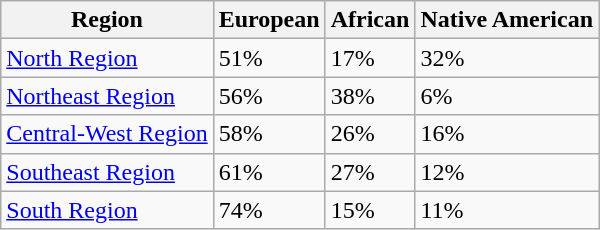<table class="wikitable">
<tr>
<th><strong>Region</strong></th>
<th><strong>European</strong></th>
<th><strong>African</strong></th>
<th><strong>Native American</strong></th>
</tr>
<tr>
<td><a href='#'>North Region</a></td>
<td>51%</td>
<td>17%</td>
<td>32%</td>
</tr>
<tr>
<td><a href='#'>Northeast Region</a></td>
<td>56%</td>
<td>38%</td>
<td>6%</td>
</tr>
<tr>
<td><a href='#'>Central-West Region</a></td>
<td>58%</td>
<td>26%</td>
<td>16%</td>
</tr>
<tr>
<td><a href='#'>Southeast Region</a></td>
<td>61%</td>
<td>27%</td>
<td>12%</td>
</tr>
<tr>
<td><a href='#'>South Region</a></td>
<td>74%</td>
<td>15%</td>
<td>11%</td>
</tr>
</table>
